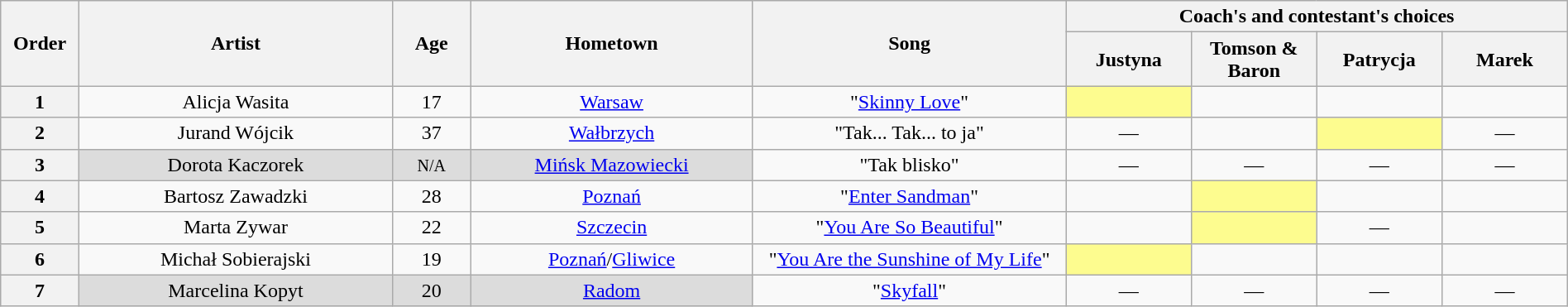<table class="wikitable" style="text-align:center; width:100%;">
<tr>
<th scope="col" rowspan="2" width="05%">Order</th>
<th scope="col" rowspan="2" width="20%">Artist</th>
<th scope="col" rowspan="2" width="05%">Age</th>
<th scope="col" rowspan="2" width="18%">Hometown</th>
<th scope="col" rowspan="2" width="20%">Song</th>
<th scope="col" colspan="4" width="32%">Coach's and contestant's choices</th>
</tr>
<tr>
<th width="08%">Justyna</th>
<th width="08%">Tomson & Baron</th>
<th width="08%">Patrycja</th>
<th width="08%">Marek</th>
</tr>
<tr>
<th>1</th>
<td>Alicja Wasita</td>
<td>17</td>
<td><a href='#'>Warsaw</a></td>
<td>"<a href='#'>Skinny Love</a>"</td>
<td style="background:#fdfc8f;"><strong></strong></td>
<td><strong></strong></td>
<td><strong></strong></td>
<td><strong></strong></td>
</tr>
<tr>
<th>2</th>
<td>Jurand Wójcik</td>
<td>37</td>
<td><a href='#'>Wałbrzych</a></td>
<td>"Tak... Tak... to ja"</td>
<td>—</td>
<td><strong></strong></td>
<td style="background:#fdfc8f;"><strong></strong></td>
<td>—</td>
</tr>
<tr>
<th>3</th>
<td style="background:#DCDCDC;">Dorota Kaczorek</td>
<td style="background:#DCDCDC;"><small>N/A</small></td>
<td style="background:#DCDCDC;"><a href='#'>Mińsk Mazowiecki</a></td>
<td>"Tak blisko"</td>
<td>—</td>
<td>—</td>
<td>—</td>
<td>—</td>
</tr>
<tr>
<th>4</th>
<td>Bartosz Zawadzki</td>
<td>28</td>
<td><a href='#'>Poznań</a></td>
<td>"<a href='#'>Enter Sandman</a>"</td>
<td><strong></strong></td>
<td style="background:#fdfc8f;"><strong></strong></td>
<td><strong></strong></td>
<td><strong></strong></td>
</tr>
<tr>
<th>5</th>
<td>Marta Zywar</td>
<td>22</td>
<td><a href='#'>Szczecin</a></td>
<td>"<a href='#'>You Are So Beautiful</a>"</td>
<td><strong></strong></td>
<td style="background:#fdfc8f;"><strong></strong></td>
<td>—</td>
<td><strong></strong></td>
</tr>
<tr>
<th>6</th>
<td>Michał Sobierajski</td>
<td>19</td>
<td><a href='#'>Poznań</a>/<a href='#'>Gliwice</a></td>
<td>"<a href='#'>You Are the Sunshine of My Life</a>"</td>
<td style="background:#fdfc8f;"><strong></strong></td>
<td><strong></strong></td>
<td><strong></strong></td>
<td><strong></strong></td>
</tr>
<tr>
<th>7</th>
<td style="background:#DCDCDC;">Marcelina Kopyt</td>
<td style="background:#DCDCDC;">20</td>
<td style="background:#DCDCDC;"><a href='#'>Radom</a></td>
<td>"<a href='#'>Skyfall</a>"</td>
<td>—</td>
<td>—</td>
<td>—</td>
<td>—</td>
</tr>
</table>
